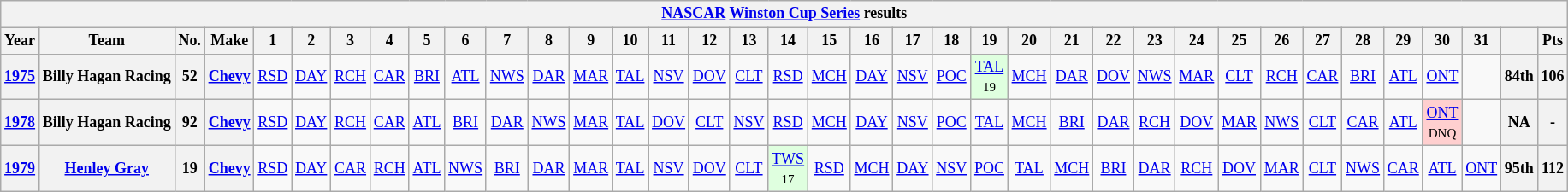<table class="wikitable" style="text-align:center; font-size:75%">
<tr>
<th colspan=45><a href='#'>NASCAR</a> <a href='#'>Winston Cup Series</a> results</th>
</tr>
<tr>
<th>Year</th>
<th>Team</th>
<th>No.</th>
<th>Make</th>
<th>1</th>
<th>2</th>
<th>3</th>
<th>4</th>
<th>5</th>
<th>6</th>
<th>7</th>
<th>8</th>
<th>9</th>
<th>10</th>
<th>11</th>
<th>12</th>
<th>13</th>
<th>14</th>
<th>15</th>
<th>16</th>
<th>17</th>
<th>18</th>
<th>19</th>
<th>20</th>
<th>21</th>
<th>22</th>
<th>23</th>
<th>24</th>
<th>25</th>
<th>26</th>
<th>27</th>
<th>28</th>
<th>29</th>
<th>30</th>
<th>31</th>
<th></th>
<th>Pts</th>
</tr>
<tr>
<th><a href='#'>1975</a></th>
<th>Billy Hagan Racing</th>
<th>52</th>
<th><a href='#'>Chevy</a></th>
<td><a href='#'>RSD</a></td>
<td><a href='#'>DAY</a></td>
<td><a href='#'>RCH</a></td>
<td><a href='#'>CAR</a></td>
<td><a href='#'>BRI</a></td>
<td><a href='#'>ATL</a></td>
<td><a href='#'>NWS</a></td>
<td><a href='#'>DAR</a></td>
<td><a href='#'>MAR</a></td>
<td><a href='#'>TAL</a></td>
<td><a href='#'>NSV</a></td>
<td><a href='#'>DOV</a></td>
<td><a href='#'>CLT</a></td>
<td><a href='#'>RSD</a></td>
<td><a href='#'>MCH</a></td>
<td><a href='#'>DAY</a></td>
<td><a href='#'>NSV</a></td>
<td><a href='#'>POC</a></td>
<td style="background:#DFFFDF;"><a href='#'>TAL</a><br><small>19</small></td>
<td><a href='#'>MCH</a></td>
<td><a href='#'>DAR</a></td>
<td><a href='#'>DOV</a></td>
<td><a href='#'>NWS</a></td>
<td><a href='#'>MAR</a></td>
<td><a href='#'>CLT</a></td>
<td><a href='#'>RCH</a></td>
<td><a href='#'>CAR</a></td>
<td><a href='#'>BRI</a></td>
<td><a href='#'>ATL</a></td>
<td><a href='#'>ONT</a></td>
<td></td>
<th>84th</th>
<th>106</th>
</tr>
<tr>
<th><a href='#'>1978</a></th>
<th>Billy Hagan Racing</th>
<th>92</th>
<th><a href='#'>Chevy</a></th>
<td><a href='#'>RSD</a></td>
<td><a href='#'>DAY</a></td>
<td><a href='#'>RCH</a></td>
<td><a href='#'>CAR</a></td>
<td><a href='#'>ATL</a></td>
<td><a href='#'>BRI</a></td>
<td><a href='#'>DAR</a></td>
<td><a href='#'>NWS</a></td>
<td><a href='#'>MAR</a></td>
<td><a href='#'>TAL</a></td>
<td><a href='#'>DOV</a></td>
<td><a href='#'>CLT</a></td>
<td><a href='#'>NSV</a></td>
<td><a href='#'>RSD</a></td>
<td><a href='#'>MCH</a></td>
<td><a href='#'>DAY</a></td>
<td><a href='#'>NSV</a></td>
<td><a href='#'>POC</a></td>
<td><a href='#'>TAL</a></td>
<td><a href='#'>MCH</a></td>
<td><a href='#'>BRI</a></td>
<td><a href='#'>DAR</a></td>
<td><a href='#'>RCH</a></td>
<td><a href='#'>DOV</a></td>
<td><a href='#'>MAR</a></td>
<td><a href='#'>NWS</a></td>
<td><a href='#'>CLT</a></td>
<td><a href='#'>CAR</a></td>
<td><a href='#'>ATL</a></td>
<td style="background:#FFCFCF;"><a href='#'>ONT</a><br><small>DNQ</small></td>
<td></td>
<th>NA</th>
<th>-</th>
</tr>
<tr>
<th><a href='#'>1979</a></th>
<th><a href='#'>Henley Gray</a></th>
<th>19</th>
<th><a href='#'>Chevy</a></th>
<td><a href='#'>RSD</a></td>
<td><a href='#'>DAY</a></td>
<td><a href='#'>CAR</a></td>
<td><a href='#'>RCH</a></td>
<td><a href='#'>ATL</a></td>
<td><a href='#'>NWS</a></td>
<td><a href='#'>BRI</a></td>
<td><a href='#'>DAR</a></td>
<td><a href='#'>MAR</a></td>
<td><a href='#'>TAL</a></td>
<td><a href='#'>NSV</a></td>
<td><a href='#'>DOV</a></td>
<td><a href='#'>CLT</a></td>
<td style="background:#DFFFDF;"><a href='#'>TWS</a><br><small>17</small></td>
<td><a href='#'>RSD</a></td>
<td><a href='#'>MCH</a></td>
<td><a href='#'>DAY</a></td>
<td><a href='#'>NSV</a></td>
<td><a href='#'>POC</a></td>
<td><a href='#'>TAL</a></td>
<td><a href='#'>MCH</a></td>
<td><a href='#'>BRI</a></td>
<td><a href='#'>DAR</a></td>
<td><a href='#'>RCH</a></td>
<td><a href='#'>DOV</a></td>
<td><a href='#'>MAR</a></td>
<td><a href='#'>CLT</a></td>
<td><a href='#'>NWS</a></td>
<td><a href='#'>CAR</a></td>
<td><a href='#'>ATL</a></td>
<td><a href='#'>ONT</a></td>
<th>95th</th>
<th>112</th>
</tr>
</table>
